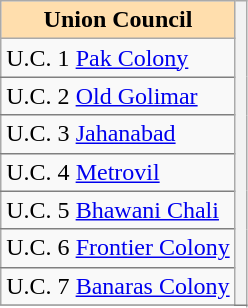<table class="sortable wikitable" align="left">
<tr>
<th style="background:#ffdead;"><strong>Union Council</strong></th>
<th rowspan=10 style="border-bottom:1px solid grey;" valign="top" class="unsortable"><br><br></th>
</tr>
<tr>
<td style="border-bottom:1px solid grey;">U.C. 1 <a href='#'>Pak Colony</a></td>
</tr>
<tr>
<td style="border-bottom:1px solid grey;">U.C. 2 <a href='#'>Old Golimar</a></td>
</tr>
<tr>
<td style="border-bottom:1px solid grey;">U.C. 3 <a href='#'>Jahanabad</a></td>
</tr>
<tr>
<td style="border-bottom:1px solid grey;">U.C. 4 <a href='#'>Metrovil</a></td>
</tr>
<tr>
<td style="border-bottom:1px solid grey;">U.C. 5 <a href='#'>Bhawani Chali</a></td>
</tr>
<tr>
<td style="border-bottom:1px solid grey;">U.C. 6 <a href='#'>Frontier Colony</a></td>
</tr>
<tr>
<td style="border-bottom:1px solid grey;">U.C. 7 <a href='#'>Banaras Colony</a></td>
</tr>
<tr>
</tr>
</table>
